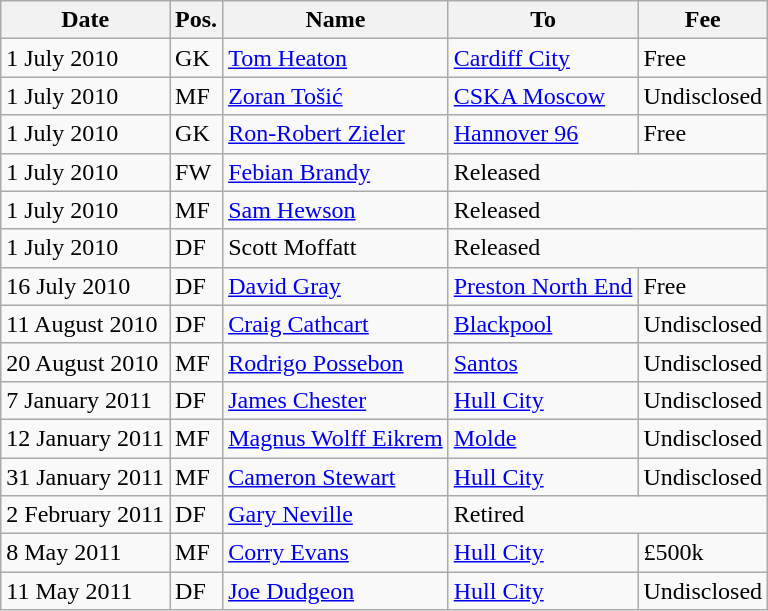<table class="wikitable">
<tr>
<th>Date</th>
<th>Pos.</th>
<th>Name</th>
<th>To</th>
<th>Fee</th>
</tr>
<tr>
<td>1 July 2010</td>
<td>GK</td>
<td> <a href='#'>Tom Heaton</a></td>
<td> <a href='#'>Cardiff City</a></td>
<td>Free</td>
</tr>
<tr>
<td>1 July 2010</td>
<td>MF</td>
<td> <a href='#'>Zoran Tošić</a></td>
<td> <a href='#'>CSKA Moscow</a></td>
<td>Undisclosed</td>
</tr>
<tr>
<td>1 July 2010</td>
<td>GK</td>
<td> <a href='#'>Ron-Robert Zieler</a></td>
<td> <a href='#'>Hannover 96</a></td>
<td>Free</td>
</tr>
<tr>
<td>1 July 2010</td>
<td>FW</td>
<td> <a href='#'>Febian Brandy</a></td>
<td colspan="2">Released</td>
</tr>
<tr>
<td>1 July 2010</td>
<td>MF</td>
<td> <a href='#'>Sam Hewson</a></td>
<td colspan="2">Released</td>
</tr>
<tr>
<td>1 July 2010</td>
<td>DF</td>
<td> Scott Moffatt</td>
<td colspan="2">Released</td>
</tr>
<tr>
<td>16 July 2010</td>
<td>DF</td>
<td> <a href='#'>David Gray</a></td>
<td> <a href='#'>Preston North End</a></td>
<td>Free</td>
</tr>
<tr>
<td>11 August 2010</td>
<td>DF</td>
<td> <a href='#'>Craig Cathcart</a></td>
<td> <a href='#'>Blackpool</a></td>
<td>Undisclosed</td>
</tr>
<tr>
<td>20 August 2010</td>
<td>MF</td>
<td> <a href='#'>Rodrigo Possebon</a></td>
<td> <a href='#'>Santos</a></td>
<td>Undisclosed</td>
</tr>
<tr>
<td>7 January 2011</td>
<td>DF</td>
<td> <a href='#'>James Chester</a></td>
<td> <a href='#'>Hull City</a></td>
<td>Undisclosed</td>
</tr>
<tr>
<td>12 January 2011</td>
<td>MF</td>
<td> <a href='#'>Magnus Wolff Eikrem</a></td>
<td> <a href='#'>Molde</a></td>
<td>Undisclosed</td>
</tr>
<tr>
<td>31 January 2011</td>
<td>MF</td>
<td> <a href='#'>Cameron Stewart</a></td>
<td> <a href='#'>Hull City</a></td>
<td>Undisclosed</td>
</tr>
<tr>
<td>2 February 2011</td>
<td>DF</td>
<td> <a href='#'>Gary Neville</a></td>
<td colspan="2">Retired</td>
</tr>
<tr>
<td>8 May 2011</td>
<td>MF</td>
<td> <a href='#'>Corry Evans</a></td>
<td> <a href='#'>Hull City</a></td>
<td>£500k</td>
</tr>
<tr>
<td>11 May 2011</td>
<td>DF</td>
<td> <a href='#'>Joe Dudgeon</a></td>
<td> <a href='#'>Hull City</a></td>
<td>Undisclosed</td>
</tr>
</table>
